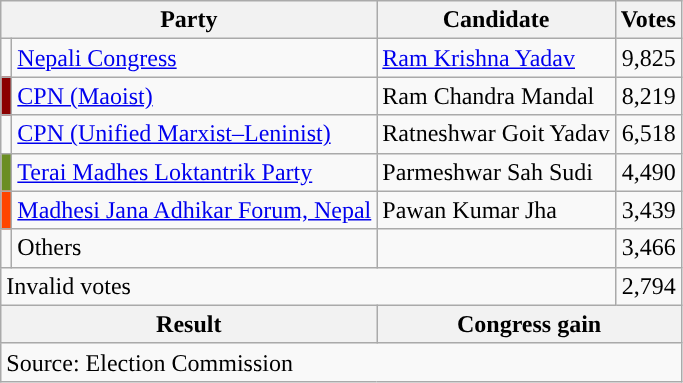<table class="wikitable">
<tr>
<th colspan="2">Party</th>
<th>Candidate</th>
<th>Votes</th>
</tr>
<tr>
<td style="background-color:"></td>
<td><a href='#'>Nepali Congress</a></td>
<td><a href='#'>Ram Krishna Yadav</a></td>
<td style="text-align:right">9,825</td>
</tr>
<tr>
<td style="background-color:darkred"></td>
<td><a href='#'>CPN (Maoist)</a></td>
<td>Ram Chandra Mandal</td>
<td style="text-align:right">8,219</td>
</tr>
<tr>
<td style="background-color:"></td>
<td><a href='#'>CPN (Unified Marxist–Leninist)</a></td>
<td>Ratneshwar Goit Yadav</td>
<td style="text-align:right">6,518</td>
</tr>
<tr>
<td style="background-color:olivedrab"></td>
<td><a href='#'>Terai Madhes Loktantrik Party</a></td>
<td>Parmeshwar Sah Sudi</td>
<td style="text-align:right">4,490</td>
</tr>
<tr>
<td style="background-color:orangered"></td>
<td><a href='#'>Madhesi Jana Adhikar Forum, Nepal</a></td>
<td>Pawan Kumar Jha</td>
<td style="text-align:right">3,439</td>
</tr>
<tr>
<td></td>
<td>Others</td>
<td></td>
<td style="text-align:right">3,466</td>
</tr>
<tr>
<td colspan="3">Invalid votes</td>
<td style="text-align:right">2,794</td>
</tr>
<tr>
<th colspan="2">Result</th>
<th colspan="2">Congress gain</th>
</tr>
<tr>
<td colspan="4">Source: Election Commission</td>
</tr>
</table>
